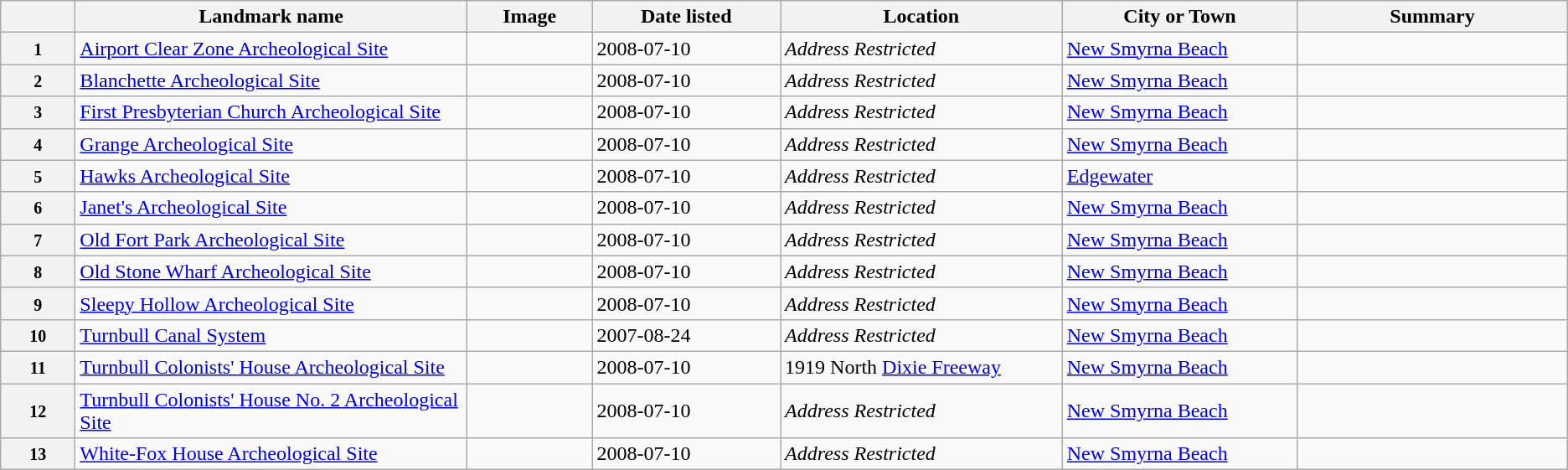<table class="wikitable sortable">
<tr>
<th></th>
<th width = 25% ><strong>Landmark name</strong></th>
<th width = 8% class="unsortable" ><strong>Image</strong></th>
<th width = 12% ><strong>Date listed</strong></th>
<th width = 18% ><strong>Location</strong></th>
<th width = 15% ><strong>City or Town</strong></th>
<th class="unsortable" ><strong>Summary</strong></th>
</tr>
<tr ->
<th><small>1</small></th>
<td><a href='#'>Airport Clear Zone Archeological Site</a></td>
<td></td>
<td>2008-07-10</td>
<td><em>Address Restricted</em></td>
<td><a href='#'>New Smyrna Beach</a></td>
<td></td>
</tr>
<tr ->
<th><small>2</small></th>
<td><a href='#'>Blanchette Archeological Site</a></td>
<td></td>
<td>2008-07-10</td>
<td><em>Address Restricted</em></td>
<td><a href='#'>New Smyrna Beach</a></td>
<td></td>
</tr>
<tr ->
<th><small>3</small></th>
<td><a href='#'>First Presbyterian Church Archeological Site</a></td>
<td></td>
<td>2008-07-10</td>
<td><em>Address Restricted</em></td>
<td><a href='#'>New Smyrna Beach</a></td>
<td></td>
</tr>
<tr ->
<th><small>4</small></th>
<td><a href='#'>Grange Archeological Site</a></td>
<td></td>
<td>2008-07-10</td>
<td><em>Address Restricted</em></td>
<td><a href='#'>New Smyrna Beach</a></td>
<td></td>
</tr>
<tr ->
<th><small>5</small></th>
<td><a href='#'>Hawks Archeological Site</a></td>
<td></td>
<td>2008-07-10</td>
<td><em>Address Restricted</em></td>
<td><a href='#'>Edgewater</a></td>
<td></td>
</tr>
<tr ->
<th><small>6</small></th>
<td><a href='#'>Janet's Archeological Site</a></td>
<td></td>
<td>2008-07-10</td>
<td><em>Address Restricted</em></td>
<td><a href='#'>New Smyrna Beach</a></td>
<td></td>
</tr>
<tr ->
<th><small>7</small></th>
<td><a href='#'>Old Fort Park Archeological Site</a></td>
<td></td>
<td>2008-07-10</td>
<td><em>Address Restricted</em></td>
<td><a href='#'>New Smyrna Beach</a></td>
<td></td>
</tr>
<tr ->
<th><small>8</small></th>
<td><a href='#'>Old Stone Wharf Archeological Site</a></td>
<td></td>
<td>2008-07-10</td>
<td><em>Address Restricted</em></td>
<td><a href='#'>New Smyrna Beach</a></td>
<td></td>
</tr>
<tr ->
<th><small>9</small></th>
<td><a href='#'>Sleepy Hollow Archeological Site</a></td>
<td></td>
<td>2008-07-10</td>
<td><em>Address Restricted</em></td>
<td><a href='#'>New Smyrna Beach</a></td>
<td></td>
</tr>
<tr ->
<th><small>10</small></th>
<td><a href='#'>Turnbull Canal System</a></td>
<td></td>
<td>2007-08-24</td>
<td><em>Address Restricted</em></td>
<td><a href='#'>New Smyrna Beach</a></td>
<td></td>
</tr>
<tr ->
<th><small>11</small></th>
<td><a href='#'>Turnbull Colonists' House Archeological Site</a></td>
<td></td>
<td>2008-07-10</td>
<td>1919 North <a href='#'>Dixie Freeway</a><br><small></small></td>
<td><a href='#'>New Smyrna Beach</a></td>
<td></td>
</tr>
<tr ->
<th><small>12</small></th>
<td><a href='#'>Turnbull Colonists' House No. 2 Archeological Site</a></td>
<td></td>
<td>2008-07-10</td>
<td><em>Address Restricted</em></td>
<td><a href='#'>New Smyrna Beach</a></td>
<td></td>
</tr>
<tr ->
<th><small>13</small></th>
<td><a href='#'>White-Fox House Archeological Site</a></td>
<td></td>
<td>2008-07-10</td>
<td><em>Address Restricted</em></td>
<td><a href='#'>New Smyrna Beach</a></td>
<td></td>
</tr>
</table>
